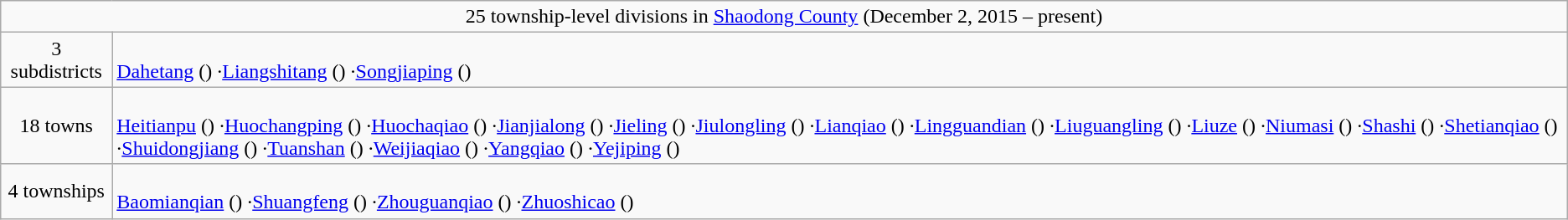<table class="wikitable">
<tr>
<td style="text-align:center;" colspan="2">25 township-level divisions in <a href='#'>Shaodong County</a> (December 2, 2015 – present)</td>
</tr>
<tr align=left>
<td align=center>3 subdistricts</td>
<td><br><a href='#'>Dahetang</a> ()
·<a href='#'>Liangshitang</a> ()
·<a href='#'>Songjiaping</a> ()</td>
</tr>
<tr align=left>
<td align=center>18 towns</td>
<td><br><a href='#'>Heitianpu</a> ()
·<a href='#'>Huochangping</a> ()
·<a href='#'>Huochaqiao</a> ()
·<a href='#'>Jianjialong</a> ()
·<a href='#'>Jieling</a> ()
·<a href='#'>Jiulongling</a> ()
·<a href='#'>Lianqiao</a> ()
·<a href='#'>Lingguandian</a> ()
·<a href='#'>Liuguangling</a> ()
·<a href='#'>Liuze</a> ()
·<a href='#'>Niumasi</a> ()
·<a href='#'>Shashi</a> ()
·<a href='#'>Shetianqiao</a> ()
·<a href='#'>Shuidongjiang</a> ()
·<a href='#'>Tuanshan</a> ()
·<a href='#'>Weijiaqiao</a> ()
·<a href='#'>Yangqiao</a> ()
·<a href='#'>Yejiping</a> ()</td>
</tr>
<tr align=left>
<td align=center>4 townships</td>
<td><br><a href='#'>Baomianqian</a> ()
·<a href='#'>Shuangfeng</a> ()
·<a href='#'>Zhouguanqiao</a> ()
·<a href='#'>Zhuoshicao</a> ()</td>
</tr>
</table>
